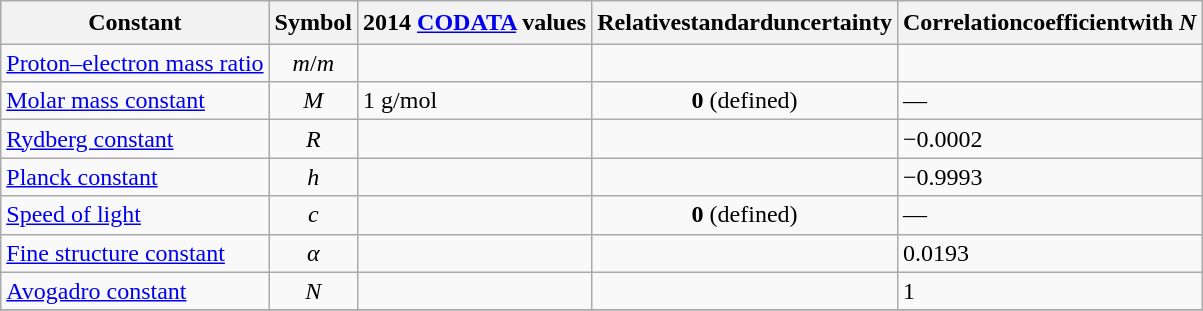<table class="wikitable">
<tr style="line-height:133%">
<th>Constant</th>
<th>Symbol</th>
<th>2014 <a href='#'>CODATA</a> values</th>
<th>Relativestandarduncertainty</th>
<th>Correlationcoefficientwith <em>N</em></th>
</tr>
<tr>
<td><a href='#'>Proton–electron mass ratio</a></td>
<td align="center"><em>m</em>/<em>m</em></td>
<td></td>
<td align="center"></td>
<td></td>
</tr>
<tr>
<td><a href='#'>Molar mass constant</a></td>
<td align="center"><em>M</em></td>
<td>1 g/mol</td>
<td align="center"><strong>0</strong> (defined)</td>
<td>—</td>
</tr>
<tr>
<td><a href='#'>Rydberg constant</a></td>
<td align="center"><em>R</em></td>
<td></td>
<td align="center"></td>
<td>−0.0002</td>
</tr>
<tr>
<td><a href='#'>Planck constant</a></td>
<td align="center"><em>h</em></td>
<td></td>
<td align="center"></td>
<td>−0.9993</td>
</tr>
<tr>
<td><a href='#'>Speed of light</a></td>
<td align="center"><em>c</em></td>
<td></td>
<td align="center"><strong>0</strong> (defined)</td>
<td>—</td>
</tr>
<tr>
<td><a href='#'>Fine structure constant</a></td>
<td align="center"><em>α</em></td>
<td></td>
<td align="center"></td>
<td>0.0193</td>
</tr>
<tr>
<td><a href='#'>Avogadro constant</a></td>
<td align="center"><em>N</em></td>
<td></td>
<td align="center"></td>
<td>1</td>
</tr>
<tr>
</tr>
</table>
